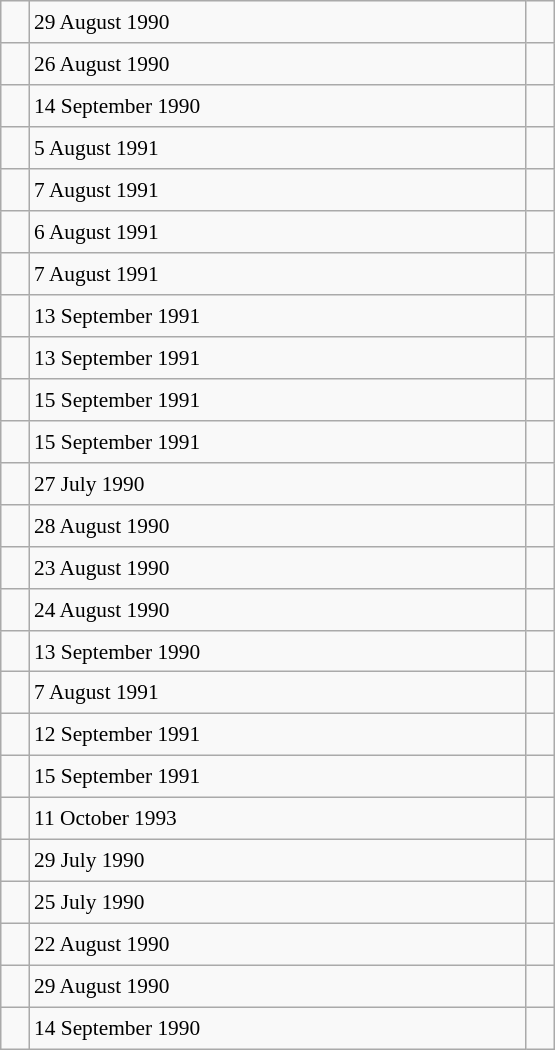<table class="wikitable" style="font-size: 89%; float: left; width: 26em; margin-right: 1em; height: 700px">
<tr>
<td></td>
<td>29 August 1990</td>
<td></td>
</tr>
<tr>
<td></td>
<td>26 August 1990</td>
<td></td>
</tr>
<tr>
<td></td>
<td>14 September 1990</td>
<td></td>
</tr>
<tr>
<td></td>
<td>5 August 1991</td>
<td></td>
</tr>
<tr>
<td></td>
<td>7 August 1991</td>
<td></td>
</tr>
<tr>
<td></td>
<td>6 August 1991</td>
<td></td>
</tr>
<tr>
<td></td>
<td>7 August 1991</td>
<td></td>
</tr>
<tr>
<td></td>
<td>13 September 1991</td>
<td></td>
</tr>
<tr>
<td></td>
<td>13 September 1991</td>
<td></td>
</tr>
<tr>
<td></td>
<td>15 September 1991</td>
<td></td>
</tr>
<tr>
<td></td>
<td>15 September 1991</td>
<td></td>
</tr>
<tr>
<td></td>
<td>27 July 1990</td>
<td></td>
</tr>
<tr>
<td></td>
<td>28 August 1990</td>
<td></td>
</tr>
<tr>
<td></td>
<td>23 August 1990</td>
<td></td>
</tr>
<tr>
<td></td>
<td>24 August 1990</td>
<td></td>
</tr>
<tr>
<td></td>
<td>13 September 1990</td>
<td></td>
</tr>
<tr>
<td></td>
<td>7 August 1991</td>
<td></td>
</tr>
<tr>
<td></td>
<td>12 September 1991</td>
<td></td>
</tr>
<tr>
<td></td>
<td>15 September 1991</td>
<td></td>
</tr>
<tr>
<td></td>
<td>11 October 1993</td>
<td></td>
</tr>
<tr>
<td></td>
<td>29 July 1990</td>
<td></td>
</tr>
<tr>
<td></td>
<td>25 July 1990</td>
<td></td>
</tr>
<tr>
<td></td>
<td>22 August 1990</td>
<td></td>
</tr>
<tr>
<td></td>
<td>29 August 1990</td>
<td></td>
</tr>
<tr>
<td></td>
<td>14 September 1990</td>
<td></td>
</tr>
</table>
